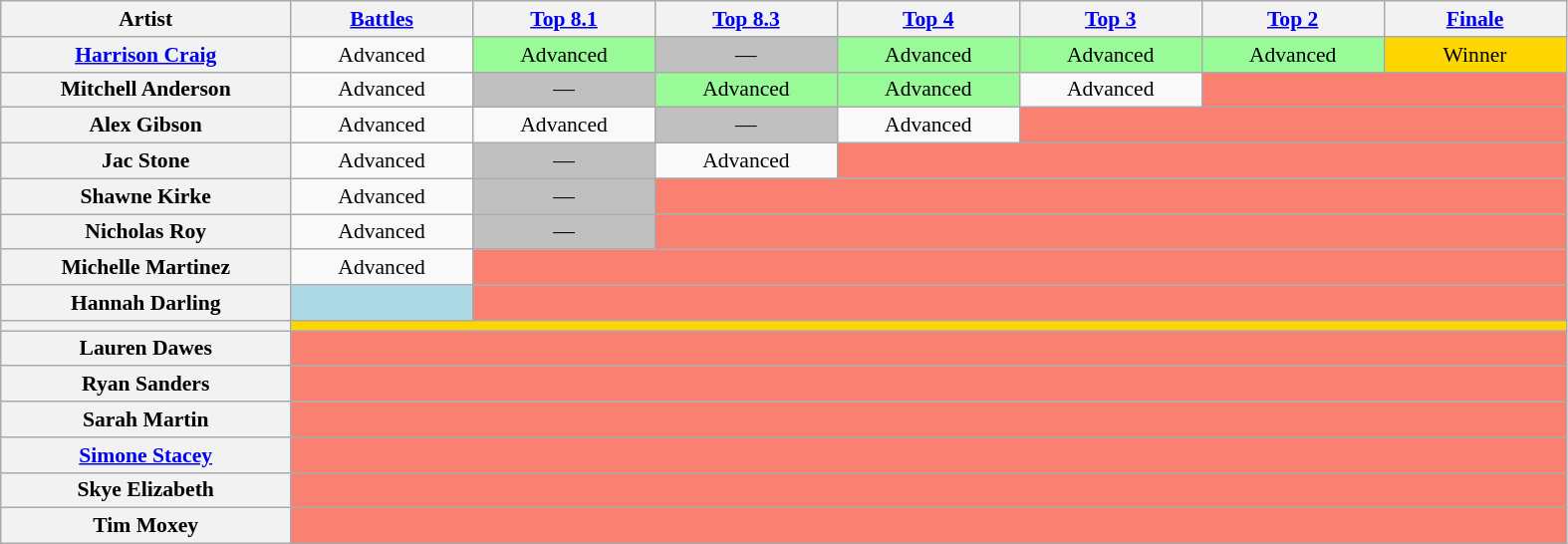<table class="wikitable plainrowheaders"  style="text-align:center; font-size:90%;">
<tr>
<th style="width:13em;">Artist</th>
<th style="width:8em;"><a href='#'>Battles</a></th>
<th style="width:8em;"><a href='#'>Top 8.1</a></th>
<th style="width:8em;"><a href='#'>Top 8.3</a></th>
<th style="width:8em;"><a href='#'>Top 4</a></th>
<th style="width:8em;"><a href='#'>Top 3</a></th>
<th style="width:8em;"><a href='#'>Top 2</a></th>
<th style="width:8em;"><a href='#'>Finale</a></th>
</tr>
<tr>
<th><a href='#'>Harrison Craig</a></th>
<td>Advanced</td>
<td style="background:palegreen">Advanced</td>
<td style="background:silver;">—</td>
<td style="background:palegreen">Advanced</td>
<td style="background:palegreen">Advanced</td>
<td style="background:palegreen">Advanced</td>
<td style="background:gold">Winner</td>
</tr>
<tr>
<th>Mitchell Anderson</th>
<td>Advanced</td>
<td style="background:silver;">—</td>
<td style="background:palegreen">Advanced</td>
<td style="background:palegreen">Advanced</td>
<td>Advanced</td>
<td colspan=7 style="background:salmon"></td>
</tr>
<tr>
<th>Alex Gibson</th>
<td>Advanced</td>
<td>Advanced</td>
<td style="background:silver;">—</td>
<td>Advanced</td>
<td colspan=7 style="background:salmon"></td>
</tr>
<tr>
<th>Jac Stone</th>
<td>Advanced</td>
<td style="background:silver;">—</td>
<td>Advanced</td>
<td colspan=7 style="background:salmon"></td>
</tr>
<tr>
<th>Shawne Kirke</th>
<td>Advanced</td>
<td style="background:silver;">—</td>
<td colspan=7 style="background:salmon"></td>
</tr>
<tr>
<th>Nicholas Roy</th>
<td>Advanced</td>
<td style="background:silver;">—</td>
<td colspan=7 style="background:salmon"></td>
</tr>
<tr>
<th>Michelle Martinez</th>
<td>Advanced</td>
<td colspan=7 style="background:salmon"></td>
</tr>
<tr>
<th>Hannah Darling</th>
<td style="background:lightblue"></td>
<td colspan=7 style="background:salmon"></td>
</tr>
<tr>
<th></th>
<td colspan=7 style="background:gold"></td>
</tr>
<tr>
<th>Lauren Dawes</th>
<td colspan=7 style="background:salmon"></td>
</tr>
<tr>
<th>Ryan Sanders</th>
<td colspan=7 style="background:salmon"></td>
</tr>
<tr>
<th>Sarah Martin</th>
<td colspan=7 style="background:salmon"></td>
</tr>
<tr>
<th><a href='#'>Simone Stacey</a></th>
<td colspan=7 style="background:salmon"></td>
</tr>
<tr>
<th>Skye Elizabeth</th>
<td colspan=7 style="background:salmon"></td>
</tr>
<tr>
<th>Tim Moxey</th>
<td colspan=7 style="background:salmon"></td>
</tr>
</table>
